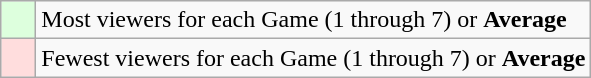<table class="wikitable">
<tr>
<td bgcolor="#DDFFDD">    </td>
<td>Most viewers for each Game (1 through 7) or <strong>Average</strong></td>
</tr>
<tr>
<td bgcolor="#FFDDDD">    </td>
<td>Fewest viewers for each Game (1 through 7) or <strong>Average</strong></td>
</tr>
</table>
